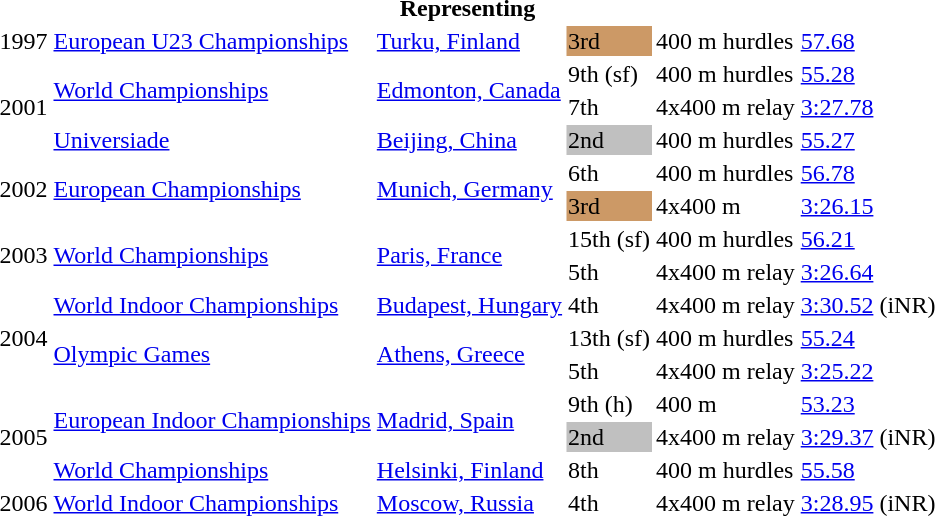<table>
<tr>
<th colspan="6">Representing </th>
</tr>
<tr>
<td>1997</td>
<td><a href='#'>European U23 Championships</a></td>
<td><a href='#'>Turku, Finland</a></td>
<td bgcolor="cc9966">3rd</td>
<td>400 m hurdles</td>
<td><a href='#'>57.68</a></td>
</tr>
<tr>
<td rowspan=3>2001</td>
<td rowspan=2><a href='#'>World Championships</a></td>
<td rowspan=2><a href='#'>Edmonton, Canada</a></td>
<td>9th (sf)</td>
<td>400 m hurdles</td>
<td><a href='#'>55.28</a></td>
</tr>
<tr>
<td>7th</td>
<td>4x400 m relay</td>
<td><a href='#'>3:27.78</a></td>
</tr>
<tr>
<td><a href='#'>Universiade</a></td>
<td><a href='#'>Beijing, China</a></td>
<td bgcolor="silver">2nd</td>
<td>400 m hurdles</td>
<td><a href='#'>55.27</a></td>
</tr>
<tr>
<td rowspan=2>2002</td>
<td rowspan=2><a href='#'>European Championships</a></td>
<td rowspan=2><a href='#'>Munich, Germany</a></td>
<td>6th</td>
<td>400 m hurdles</td>
<td><a href='#'>56.78</a></td>
</tr>
<tr>
<td bgcolor="cc9966">3rd</td>
<td>4x400 m</td>
<td><a href='#'>3:26.15</a></td>
</tr>
<tr>
<td rowspan=2>2003</td>
<td rowspan=2><a href='#'>World Championships</a></td>
<td rowspan=2><a href='#'>Paris, France</a></td>
<td>15th (sf)</td>
<td>400 m hurdles</td>
<td><a href='#'>56.21</a></td>
</tr>
<tr>
<td>5th</td>
<td>4x400 m relay</td>
<td><a href='#'>3:26.64</a></td>
</tr>
<tr>
<td rowspan=3>2004</td>
<td><a href='#'>World Indoor Championships</a></td>
<td><a href='#'>Budapest, Hungary</a></td>
<td>4th</td>
<td>4x400 m relay</td>
<td><a href='#'>3:30.52</a> (iNR)</td>
</tr>
<tr>
<td rowspan=2><a href='#'>Olympic Games</a></td>
<td rowspan=2><a href='#'>Athens, Greece</a></td>
<td>13th (sf)</td>
<td>400 m hurdles</td>
<td><a href='#'>55.24</a></td>
</tr>
<tr>
<td>5th</td>
<td>4x400 m relay</td>
<td><a href='#'>3:25.22</a></td>
</tr>
<tr>
<td rowspan=3>2005</td>
<td rowspan=2><a href='#'>European Indoor Championships</a></td>
<td rowspan=2><a href='#'>Madrid, Spain</a></td>
<td>9th (h)</td>
<td>400 m</td>
<td><a href='#'>53.23</a></td>
</tr>
<tr>
<td bgcolor="silver">2nd</td>
<td>4x400 m relay</td>
<td><a href='#'>3:29.37</a> (iNR)</td>
</tr>
<tr>
<td><a href='#'>World Championships</a></td>
<td><a href='#'>Helsinki, Finland</a></td>
<td>8th</td>
<td>400 m hurdles</td>
<td><a href='#'>55.58</a></td>
</tr>
<tr>
<td>2006</td>
<td><a href='#'>World Indoor Championships</a></td>
<td><a href='#'>Moscow, Russia</a></td>
<td>4th</td>
<td>4x400 m relay</td>
<td><a href='#'>3:28.95</a> (iNR)</td>
</tr>
</table>
